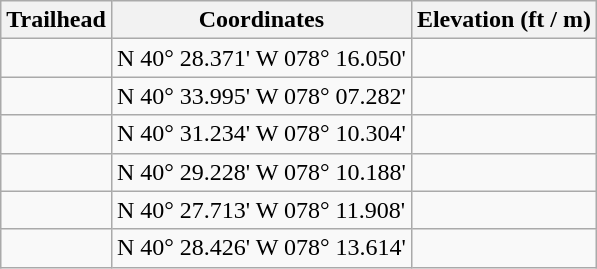<table class="wikitable">
<tr>
<th>Trailhead</th>
<th>Coordinates</th>
<th>Elevation (ft / m)</th>
</tr>
<tr>
<td></td>
<td>N 40° 28.371' W 078° 16.050'</td>
<td></td>
</tr>
<tr>
<td></td>
<td>N 40° 33.995' W 078° 07.282'</td>
<td></td>
</tr>
<tr>
<td></td>
<td>N 40° 31.234' W 078° 10.304'</td>
<td></td>
</tr>
<tr>
<td></td>
<td>N 40° 29.228' W 078° 10.188'</td>
<td></td>
</tr>
<tr>
<td></td>
<td>N 40° 27.713' W 078° 11.908'</td>
<td></td>
</tr>
<tr>
<td></td>
<td>N 40° 28.426' W 078° 13.614'</td>
<td></td>
</tr>
</table>
